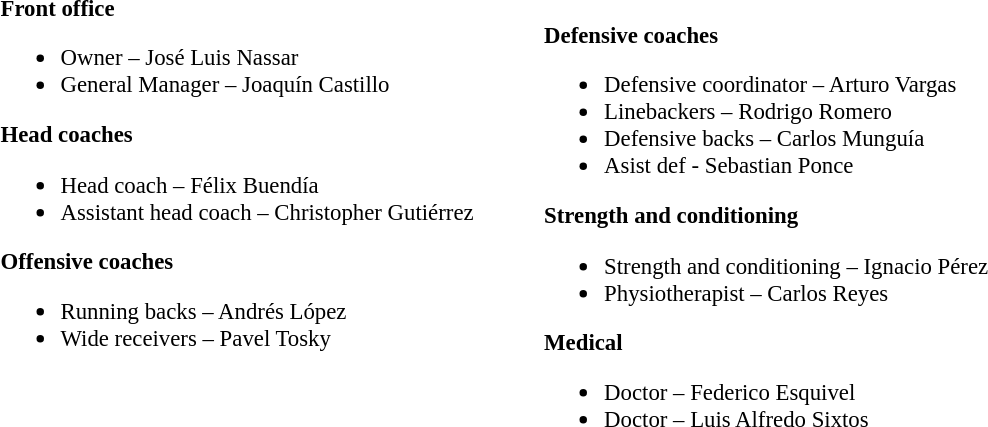<table class="toccolours" style="text-align: left;">
<tr>
<td colspan=7 style="text-align:right;"></td>
</tr>
<tr>
<td style="vertical-align:top;"></td>
<td style="font-size: 95%;vertical-align:top;"><strong>Front office</strong><br><ul><li>Owner – José Luis Nassar</li><li>General Manager – Joaquín Castillo</li></ul><strong>Head coaches</strong><ul><li>Head coach – Félix Buendía</li><li>Assistant head coach – Christopher Gutiérrez</li></ul><strong>Offensive coaches</strong><ul><li>Running backs – Andrés López</li><li>Wide receivers – Pavel Tosky</li></ul></td>
<td width="35"> </td>
<td style="vertical-align:top;"></td>
<td style="font-size: 95%;vertical-align:top;"><br><strong>Defensive coaches</strong><ul><li>Defensive coordinator – Arturo Vargas</li><li>Linebackers – Rodrigo Romero</li><li>Defensive backs – Carlos Munguía</li><li>Asist def - Sebastian Ponce</li></ul><strong>Strength and conditioning</strong><ul><li>Strength and conditioning – Ignacio Pérez</li><li>Physiotherapist – Carlos Reyes</li></ul><strong>Medical</strong><ul><li>Doctor – Federico Esquivel</li><li>Doctor – Luis Alfredo Sixtos</li></ul></td>
</tr>
</table>
